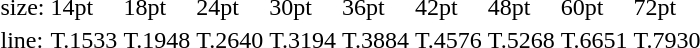<table style="margin-left:40px;">
<tr>
<td>size:</td>
<td>14pt</td>
<td>18pt</td>
<td>24pt</td>
<td>30pt</td>
<td>36pt</td>
<td>42pt</td>
<td>48pt</td>
<td>60pt</td>
<td>72pt</td>
</tr>
<tr>
<td>line:</td>
<td>T.1533</td>
<td>T.1948</td>
<td>T.2640</td>
<td>T.3194</td>
<td>T.3884</td>
<td>T.4576</td>
<td>T.5268</td>
<td>T.6651</td>
<td>T.7930</td>
</tr>
</table>
